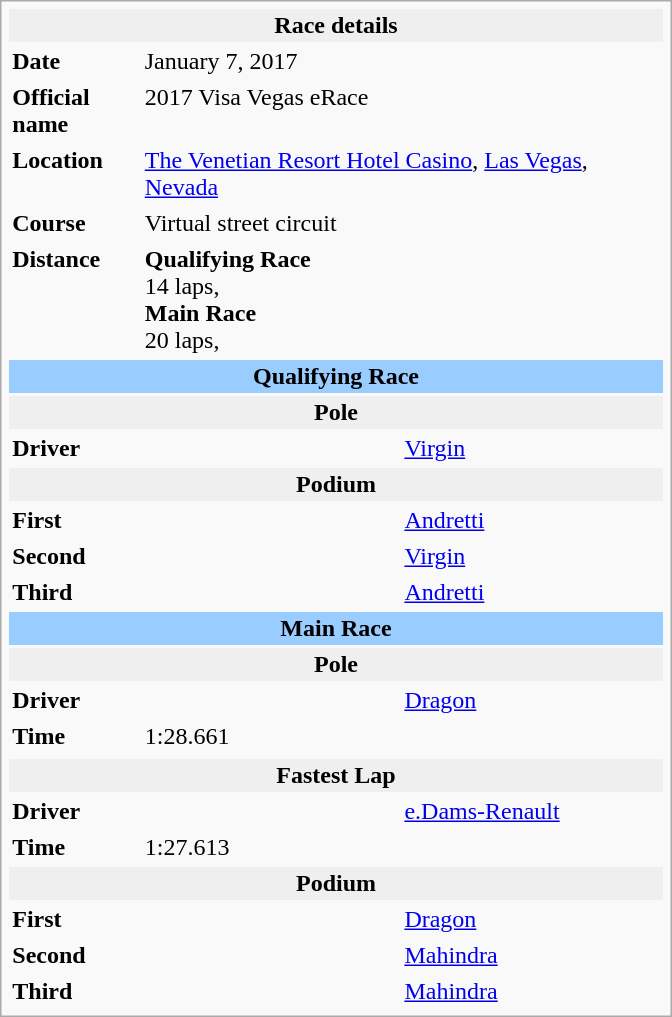<table class="infobox" align="right" cellpadding="2" style="float:right; width: 28em; ">
<tr>
<th colspan="3" style="background:#efefef;">Race details</th>
</tr>
<tr>
<td style="width: 20%;"><strong>Date</strong></td>
<td>January 7, 2017</td>
<td></td>
</tr>
<tr>
<td><strong>Official name</strong></td>
<td colspan="2">2017 Visa Vegas eRace</td>
</tr>
<tr>
<td><strong>Location</strong></td>
<td colspan="2"><a href='#'>The Venetian Resort Hotel Casino</a>, <a href='#'>Las Vegas</a>, <a href='#'>Nevada</a></td>
</tr>
<tr>
<td><strong>Course</strong></td>
<td colspan="2">Virtual street circuit<br></td>
</tr>
<tr>
<td><strong>Distance</strong></td>
<td colspan="2"><strong>Qualifying Race</strong><br>14 laps, <br><strong>Main Race</strong><br>20 laps, </td>
</tr>
<tr>
<td colspan="3" style="text-align:center; background-color:#99ccff"><strong>Qualifying Race</strong></td>
</tr>
<tr>
<th colspan="3" style="background:#efefef;" align=center>Pole</th>
</tr>
<tr>
<td><strong>Driver</strong></td>
<td></td>
<td><a href='#'>Virgin</a></td>
</tr>
<tr>
<th colspan="3" style="background:#efefef;" align=center>Podium</th>
</tr>
<tr>
<td><strong>First</strong></td>
<td></td>
<td><a href='#'>Andretti</a></td>
</tr>
<tr>
<td><strong>Second</strong></td>
<td></td>
<td><a href='#'>Virgin</a></td>
</tr>
<tr>
<td><strong>Third</strong></td>
<td></td>
<td><a href='#'>Andretti</a></td>
</tr>
<tr>
<td colspan="3" style="text-align:center; background-color:#99ccff"><strong>Main Race</strong></td>
</tr>
<tr>
<th colspan="3" style="background:#efefef;" align=center>Pole</th>
</tr>
<tr>
<td><strong>Driver</strong></td>
<td></td>
<td><a href='#'>Dragon</a></td>
</tr>
<tr>
<td><strong>Time</strong></td>
<td colspan=2>1:28.661</td>
</tr>
<tr>
</tr>
<tr>
<th colspan="3" style="background:#efefef;" align=center>Fastest Lap</th>
</tr>
<tr>
<td><strong>Driver</strong></td>
<td></td>
<td><a href='#'>e.Dams-Renault</a></td>
</tr>
<tr>
<td><strong>Time</strong></td>
<td colspan=2>1:27.613</td>
</tr>
<tr>
<th colspan="3" style="background:#efefef;" align=center>Podium</th>
</tr>
<tr>
<td><strong>First</strong></td>
<td></td>
<td><a href='#'>Dragon</a></td>
</tr>
<tr>
<td><strong>Second</strong></td>
<td></td>
<td><a href='#'>Mahindra</a></td>
</tr>
<tr>
<td><strong>Third</strong></td>
<td></td>
<td><a href='#'>Mahindra</a></td>
</tr>
</table>
